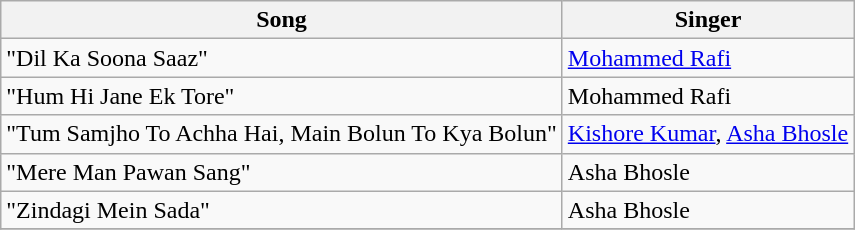<table class="wikitable">
<tr>
<th>Song</th>
<th>Singer</th>
</tr>
<tr>
<td>"Dil Ka Soona Saaz"</td>
<td><a href='#'>Mohammed Rafi</a></td>
</tr>
<tr>
<td>"Hum Hi Jane Ek Tore"</td>
<td>Mohammed Rafi</td>
</tr>
<tr>
<td>"Tum Samjho To Achha Hai, Main Bolun To Kya Bolun"</td>
<td><a href='#'>Kishore Kumar</a>, <a href='#'>Asha Bhosle</a></td>
</tr>
<tr>
<td>"Mere Man Pawan Sang"</td>
<td>Asha Bhosle</td>
</tr>
<tr>
<td>"Zindagi Mein Sada"</td>
<td>Asha Bhosle</td>
</tr>
<tr>
</tr>
</table>
